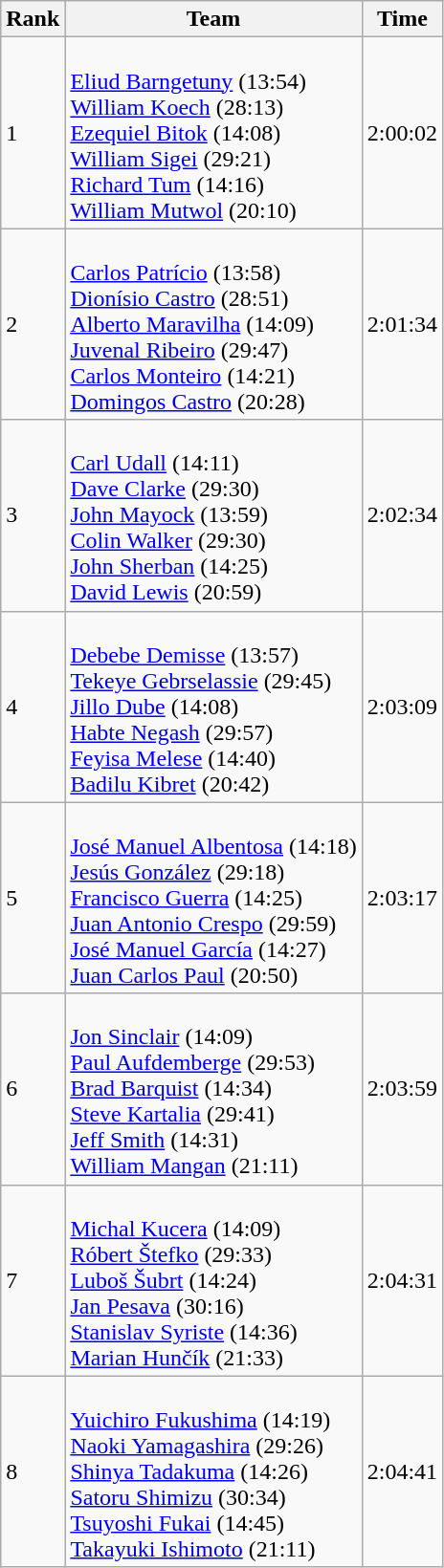<table class=wikitable>
<tr>
<th>Rank</th>
<th>Team</th>
<th>Time</th>
</tr>
<tr>
<td>1</td>
<td><br><a href='#'>Eliud Barngetuny</a> (13:54)<br><a href='#'>William Koech</a> (28:13)<br><a href='#'>Ezequiel Bitok</a> (14:08)<br><a href='#'>William Sigei</a> (29:21)<br><a href='#'>Richard Tum</a> (14:16)<br><a href='#'>William Mutwol</a> (20:10)</td>
<td>2:00:02</td>
</tr>
<tr>
<td>2</td>
<td><br><a href='#'>Carlos Patrício</a> (13:58)<br><a href='#'>Dionísio Castro</a> (28:51)<br><a href='#'>Alberto Maravilha</a> (14:09)<br><a href='#'>Juvenal Ribeiro</a> (29:47)<br><a href='#'>Carlos Monteiro</a> (14:21)<br><a href='#'>Domingos Castro</a> (20:28)</td>
<td>2:01:34</td>
</tr>
<tr>
<td>3</td>
<td><br><a href='#'>Carl Udall</a> (14:11)<br><a href='#'>Dave Clarke</a> (29:30)<br><a href='#'>John Mayock</a> (13:59)<br><a href='#'>Colin Walker</a> (29:30)<br><a href='#'>John Sherban</a> (14:25)<br><a href='#'>David Lewis</a> (20:59)</td>
<td>2:02:34</td>
</tr>
<tr>
<td>4</td>
<td><br><a href='#'>Debebe Demisse</a> (13:57)<br><a href='#'>Tekeye Gebrselassie</a> (29:45)<br><a href='#'>Jillo Dube</a> (14:08)<br><a href='#'>Habte Negash</a> (29:57)<br><a href='#'>Feyisa Melese</a> (14:40)<br><a href='#'>Badilu Kibret</a> (20:42)</td>
<td>2:03:09</td>
</tr>
<tr>
<td>5</td>
<td><br><a href='#'>José Manuel Albentosa</a> (14:18)<br><a href='#'>Jesús González</a> (29:18)<br><a href='#'>Francisco Guerra</a> (14:25)<br><a href='#'>Juan Antonio Crespo</a> (29:59)<br><a href='#'>José Manuel García</a> (14:27)<br><a href='#'>Juan Carlos Paul</a> (20:50)</td>
<td>2:03:17</td>
</tr>
<tr>
<td>6</td>
<td><br><a href='#'>Jon Sinclair</a> (14:09)<br><a href='#'>Paul Aufdemberge</a> (29:53)<br><a href='#'>Brad Barquist</a> (14:34)<br><a href='#'>Steve Kartalia</a> (29:41)<br><a href='#'>Jeff Smith</a> (14:31)<br><a href='#'>William Mangan</a> (21:11)</td>
<td>2:03:59</td>
</tr>
<tr>
<td>7</td>
<td><br><a href='#'>Michal Kucera</a> (14:09)<br><a href='#'>Róbert Štefko</a> (29:33)<br><a href='#'>Luboš Šubrt</a> (14:24)<br><a href='#'>Jan Pesava</a> (30:16)<br><a href='#'>Stanislav Syriste</a> (14:36)<br><a href='#'>Marian Hunčík</a> (21:33)</td>
<td>2:04:31</td>
</tr>
<tr>
<td>8</td>
<td><br><a href='#'>Yuichiro Fukushima</a> (14:19)<br><a href='#'>Naoki Yamagashira</a> (29:26)<br><a href='#'>Shinya Tadakuma</a> (14:26)<br><a href='#'>Satoru Shimizu</a> (30:34)<br><a href='#'>Tsuyoshi Fukai</a> (14:45)<br><a href='#'>Takayuki Ishimoto</a> (21:11)</td>
<td>2:04:41</td>
</tr>
</table>
